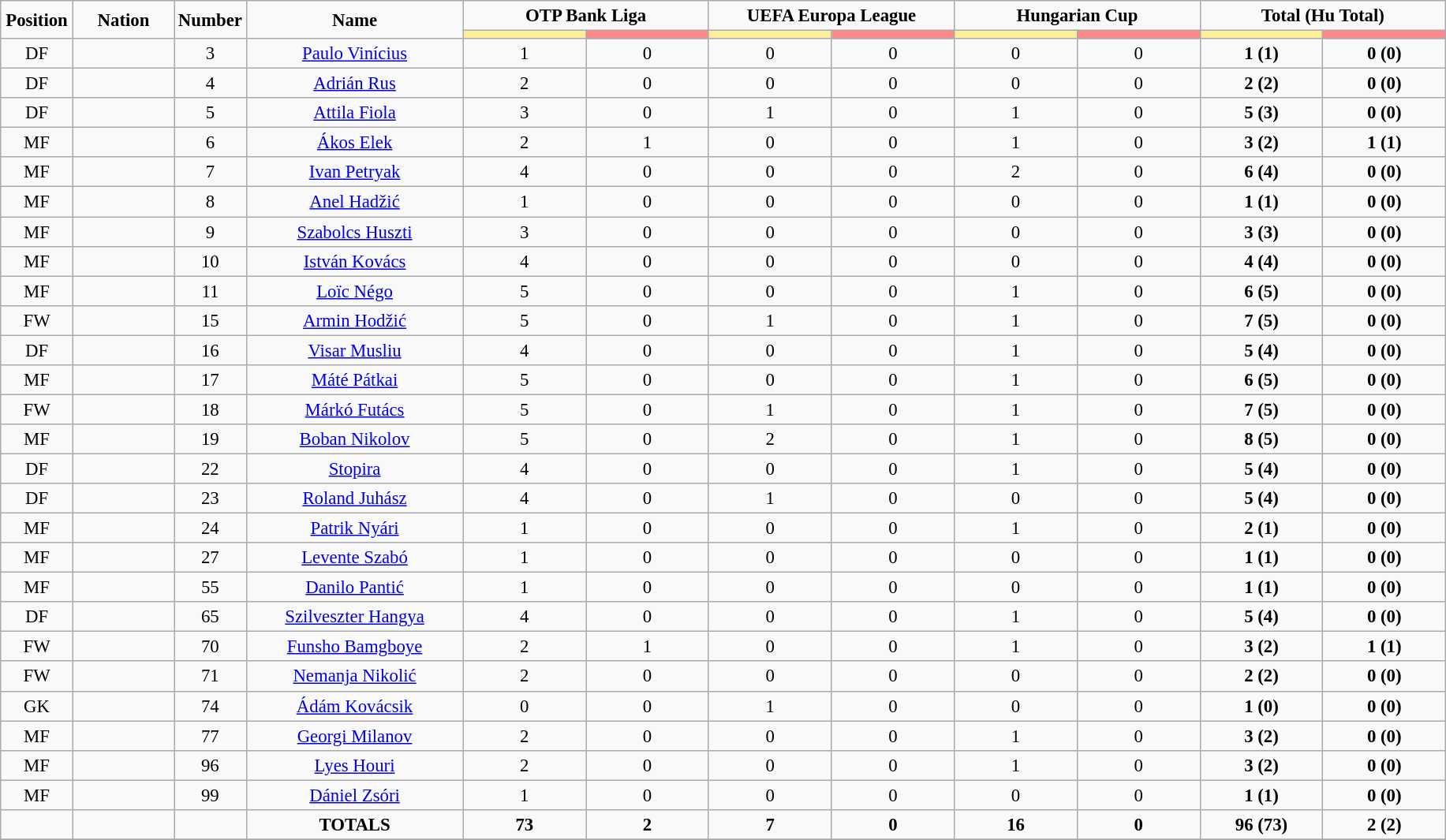<table class="wikitable" style="font-size: 95%; text-align: center;">
<tr>
<td rowspan="2" width="5%" align="center"><strong>Position</strong></td>
<td rowspan="2" width="7%" align="center"><strong>Nation</strong></td>
<td rowspan="2" width="5%" align="center"><strong>Number</strong></td>
<td rowspan="2" width="15%" align="center"><strong>Name</strong></td>
<td colspan="2" align="center"><strong>OTP Bank Liga</strong></td>
<td colspan="2" align="center"><strong>UEFA Europa League</strong></td>
<td colspan="2" align="center"><strong>Hungarian Cup</strong></td>
<td colspan="2" align="center"><strong>Total (Hu Total)</strong></td>
</tr>
<tr>
<th width=60 style="background: #FFEE99"></th>
<th width=60 style="background: #FF8888"></th>
<th width=60 style="background: #FFEE99"></th>
<th width=60 style="background: #FF8888"></th>
<th width=60 style="background: #FFEE99"></th>
<th width=60 style="background: #FF8888"></th>
<th width=60 style="background: #FFEE99"></th>
<th width=60 style="background: #FF8888"></th>
</tr>
<tr>
<td>DF</td>
<td></td>
<td>3</td>
<td><a href='#'>Paulo Vinícius</a></td>
<td>1</td>
<td>0</td>
<td>0</td>
<td>0</td>
<td>0</td>
<td>0</td>
<td><strong>1 (1)</strong></td>
<td><strong>0 (0)</strong></td>
</tr>
<tr>
<td>DF</td>
<td></td>
<td>4</td>
<td><a href='#'>Adrián Rus</a></td>
<td>2</td>
<td>0</td>
<td>0</td>
<td>0</td>
<td>0</td>
<td>0</td>
<td><strong>2 (2)</strong></td>
<td><strong>0 (0)</strong></td>
</tr>
<tr>
<td>DF</td>
<td></td>
<td>5</td>
<td><a href='#'>Attila Fiola</a></td>
<td>3</td>
<td>0</td>
<td>1</td>
<td>0</td>
<td>1</td>
<td>0</td>
<td><strong>5 (3)</strong></td>
<td><strong>0 (0)</strong></td>
</tr>
<tr>
<td>MF</td>
<td></td>
<td>6</td>
<td><a href='#'>Ákos Elek</a></td>
<td>2</td>
<td>1</td>
<td>0</td>
<td>0</td>
<td>1</td>
<td>0</td>
<td><strong>3 (2)</strong></td>
<td><strong>1 (1)</strong></td>
</tr>
<tr>
<td>MF</td>
<td></td>
<td>7</td>
<td><a href='#'>Ivan Petryak</a></td>
<td>4</td>
<td>0</td>
<td>0</td>
<td>0</td>
<td>2</td>
<td>0</td>
<td><strong>6 (4)</strong></td>
<td><strong>0 (0)</strong></td>
</tr>
<tr>
<td>MF</td>
<td></td>
<td>8</td>
<td><a href='#'>Anel Hadžić</a></td>
<td>1</td>
<td>0</td>
<td>0</td>
<td>0</td>
<td>0</td>
<td>0</td>
<td><strong>1 (1)</strong></td>
<td><strong>0 (0)</strong></td>
</tr>
<tr>
<td>MF</td>
<td></td>
<td>9</td>
<td><a href='#'>Szabolcs Huszti</a></td>
<td>3</td>
<td>0</td>
<td>0</td>
<td>0</td>
<td>0</td>
<td>0</td>
<td><strong>3 (3)</strong></td>
<td><strong>0 (0)</strong></td>
</tr>
<tr>
<td>MF</td>
<td></td>
<td>10</td>
<td><a href='#'>István Kovács</a></td>
<td>4</td>
<td>0</td>
<td>0</td>
<td>0</td>
<td>0</td>
<td>0</td>
<td><strong>4 (4)</strong></td>
<td><strong>0 (0)</strong></td>
</tr>
<tr>
<td>MF</td>
<td></td>
<td>11</td>
<td><a href='#'>Loïc Négo</a></td>
<td>5</td>
<td>0</td>
<td>0</td>
<td>0</td>
<td>1</td>
<td>0</td>
<td><strong>6 (5)</strong></td>
<td><strong>0 (0)</strong></td>
</tr>
<tr>
<td>FW</td>
<td></td>
<td>15</td>
<td><a href='#'>Armin Hodžić</a></td>
<td>5</td>
<td>0</td>
<td>1</td>
<td>0</td>
<td>1</td>
<td>0</td>
<td><strong>7 (5)</strong></td>
<td><strong>0 (0)</strong></td>
</tr>
<tr>
<td>DF</td>
<td></td>
<td>16</td>
<td><a href='#'>Visar Musliu</a></td>
<td>4</td>
<td>0</td>
<td>0</td>
<td>0</td>
<td>1</td>
<td>0</td>
<td><strong>5 (4)</strong></td>
<td><strong>0 (0)</strong></td>
</tr>
<tr>
<td>MF</td>
<td></td>
<td>17</td>
<td><a href='#'>Máté Pátkai</a></td>
<td>5</td>
<td>0</td>
<td>0</td>
<td>0</td>
<td>1</td>
<td>0</td>
<td><strong>6 (5)</strong></td>
<td><strong>0 (0)</strong></td>
</tr>
<tr>
<td>FW</td>
<td></td>
<td>18</td>
<td><a href='#'>Márkó Futács</a></td>
<td>5</td>
<td>0</td>
<td>1</td>
<td>0</td>
<td>1</td>
<td>0</td>
<td><strong>7 (5)</strong></td>
<td><strong>0 (0)</strong></td>
</tr>
<tr>
<td>MF</td>
<td></td>
<td>19</td>
<td><a href='#'>Boban Nikolov</a></td>
<td>5</td>
<td>0</td>
<td>2</td>
<td>0</td>
<td>1</td>
<td>0</td>
<td><strong>8 (5)</strong></td>
<td><strong>0 (0)</strong></td>
</tr>
<tr>
<td>DF</td>
<td></td>
<td>22</td>
<td><a href='#'>Stopira</a></td>
<td>4</td>
<td>0</td>
<td>0</td>
<td>0</td>
<td>1</td>
<td>0</td>
<td><strong>5 (4)</strong></td>
<td><strong>0 (0)</strong></td>
</tr>
<tr>
<td>DF</td>
<td></td>
<td>23</td>
<td><a href='#'>Roland Juhász</a></td>
<td>4</td>
<td>0</td>
<td>1</td>
<td>0</td>
<td>0</td>
<td>0</td>
<td><strong>5 (4)</strong></td>
<td><strong>0 (0)</strong></td>
</tr>
<tr>
<td>MF</td>
<td></td>
<td>24</td>
<td><a href='#'>Patrik Nyári</a></td>
<td>1</td>
<td>0</td>
<td>0</td>
<td>0</td>
<td>1</td>
<td>0</td>
<td><strong>2 (1)</strong></td>
<td><strong>0 (0)</strong></td>
</tr>
<tr>
<td>MF</td>
<td></td>
<td>27</td>
<td><a href='#'>Levente Szabó</a></td>
<td>1</td>
<td>0</td>
<td>0</td>
<td>0</td>
<td>0</td>
<td>0</td>
<td><strong>1 (1)</strong></td>
<td><strong>0 (0)</strong></td>
</tr>
<tr>
<td>MF</td>
<td></td>
<td>55</td>
<td><a href='#'>Danilo Pantić</a></td>
<td>1</td>
<td>0</td>
<td>0</td>
<td>0</td>
<td>0</td>
<td>0</td>
<td><strong>1 (1)</strong></td>
<td><strong>0 (0)</strong></td>
</tr>
<tr>
<td>DF</td>
<td></td>
<td>65</td>
<td><a href='#'>Szilveszter Hangya</a></td>
<td>4</td>
<td>0</td>
<td>0</td>
<td>0</td>
<td>1</td>
<td>0</td>
<td><strong>5 (4)</strong></td>
<td><strong>0 (0)</strong></td>
</tr>
<tr>
<td>FW</td>
<td></td>
<td>70</td>
<td><a href='#'>Funsho Bamgboye</a></td>
<td>2</td>
<td>1</td>
<td>0</td>
<td>0</td>
<td>1</td>
<td>0</td>
<td><strong>3 (2)</strong></td>
<td><strong>1 (1)</strong></td>
</tr>
<tr>
<td>FW</td>
<td></td>
<td>71</td>
<td><a href='#'>Nemanja Nikolić</a></td>
<td>2</td>
<td>0</td>
<td>0</td>
<td>0</td>
<td>0</td>
<td>0</td>
<td><strong>2 (2)</strong></td>
<td><strong>0 (0)</strong></td>
</tr>
<tr>
<td>GK</td>
<td></td>
<td>74</td>
<td><a href='#'>Ádám Kovácsik</a></td>
<td>0</td>
<td>0</td>
<td>1</td>
<td>0</td>
<td>0</td>
<td>0</td>
<td><strong>1 (0)</strong></td>
<td><strong>0 (0)</strong></td>
</tr>
<tr>
<td>MF</td>
<td></td>
<td>77</td>
<td><a href='#'>Georgi Milanov</a></td>
<td>2</td>
<td>0</td>
<td>0</td>
<td>0</td>
<td>1</td>
<td>0</td>
<td><strong>3 (2)</strong></td>
<td><strong>0 (0)</strong></td>
</tr>
<tr>
<td>MF</td>
<td></td>
<td>96</td>
<td><a href='#'>Lyes Houri</a></td>
<td>2</td>
<td>0</td>
<td>0</td>
<td>0</td>
<td>1</td>
<td>0</td>
<td><strong>3 (2)</strong></td>
<td><strong>0 (0)</strong></td>
</tr>
<tr>
<td>MF</td>
<td></td>
<td>99</td>
<td><a href='#'>Dániel Zsóri</a></td>
<td>1</td>
<td>0</td>
<td>0</td>
<td>0</td>
<td>0</td>
<td>0</td>
<td><strong>1 (1)</strong></td>
<td><strong>0 (0)</strong></td>
</tr>
<tr>
<td></td>
<td></td>
<td></td>
<td><strong>TOTALS</strong></td>
<td><strong>73</strong></td>
<td><strong>2</strong></td>
<td><strong>7</strong></td>
<td><strong>0</strong></td>
<td><strong>16</strong></td>
<td><strong>0</strong></td>
<td><strong>96 (73)</strong></td>
<td><strong>2 (2)</strong></td>
</tr>
<tr>
</tr>
</table>
